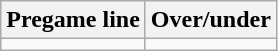<table class="wikitable">
<tr align="center">
<th style=>Pregame line</th>
<th style=>Over/under</th>
</tr>
<tr align="center">
<td></td>
<td></td>
</tr>
</table>
